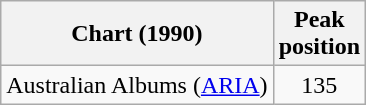<table class="wikitable plainrowheaders">
<tr>
<th>Chart (1990)</th>
<th>Peak<br> position</th>
</tr>
<tr>
<td>Australian Albums (<a href='#'>ARIA</a>)</td>
<td align="center">135</td>
</tr>
</table>
